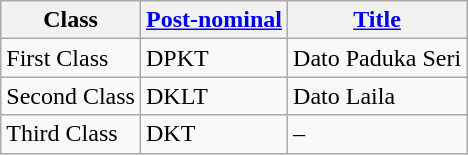<table class="wikitable">
<tr>
<th>Class</th>
<th><a href='#'>Post-nominal</a></th>
<th><a href='#'>Title</a></th>
</tr>
<tr>
<td>First Class</td>
<td> DPKT</td>
<td>Dato Paduka Seri</td>
</tr>
<tr>
<td>Second Class</td>
<td> DKLT</td>
<td>Dato Laila</td>
</tr>
<tr>
<td>Third Class</td>
<td> DKT</td>
<td>–</td>
</tr>
</table>
